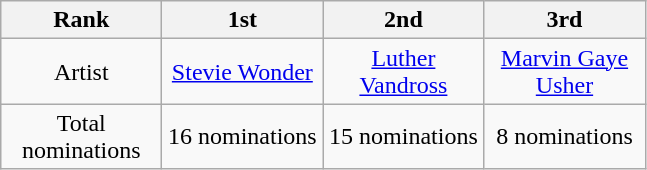<table class="wikitable">
<tr>
<th style="width:100px;">Rank</th>
<th style="width:100px;">1st</th>
<th style="width:100px;">2nd</th>
<th style="width:100px;">3rd</th>
</tr>
<tr align=center>
<td>Artist</td>
<td><a href='#'>Stevie Wonder</a></td>
<td><a href='#'>Luther Vandross</a></td>
<td><a href='#'>Marvin Gaye</a><br><a href='#'>Usher</a></td>
</tr>
<tr align=center>
<td>Total nominations</td>
<td>16 nominations</td>
<td>15 nominations</td>
<td>8 nominations</td>
</tr>
</table>
